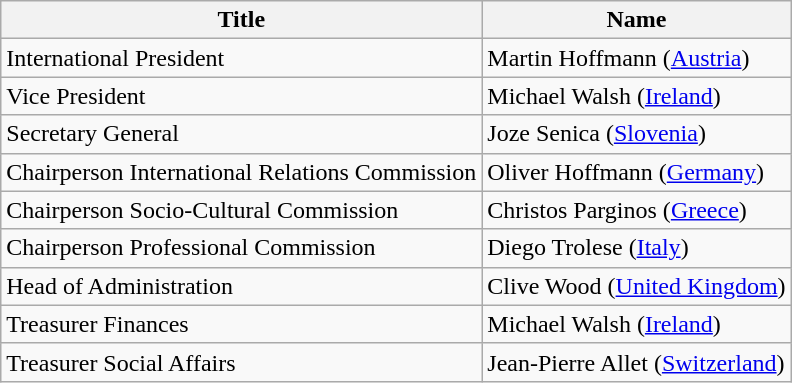<table class="wikitable">
<tr>
<th>Title</th>
<th>Name</th>
</tr>
<tr>
<td>International President</td>
<td>Martin Hoffmann (<a href='#'>Austria</a>)</td>
</tr>
<tr>
<td>Vice President</td>
<td>Michael Walsh (<a href='#'>Ireland</a>)</td>
</tr>
<tr>
<td>Secretary General</td>
<td>Joze Senica (<a href='#'>Slovenia</a>)</td>
</tr>
<tr>
<td>Chairperson International Relations Commission</td>
<td>Oliver Hoffmann (<a href='#'>Germany</a>)</td>
</tr>
<tr>
<td>Chairperson Socio-Cultural Commission</td>
<td>Christos Parginos (<a href='#'>Greece</a>)</td>
</tr>
<tr>
<td>Chairperson Professional Commission</td>
<td>Diego Trolese (<a href='#'>Italy</a>)</td>
</tr>
<tr>
<td>Head of Administration</td>
<td>Clive Wood (<a href='#'>United Kingdom</a>)</td>
</tr>
<tr>
<td>Treasurer Finances</td>
<td>Michael Walsh (<a href='#'>Ireland</a>)</td>
</tr>
<tr>
<td>Treasurer Social Affairs</td>
<td>Jean-Pierre Allet (<a href='#'>Switzerland</a>)</td>
</tr>
</table>
